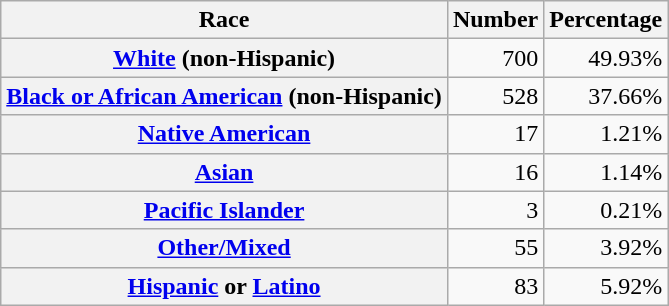<table class="wikitable" style="text-align:right">
<tr>
<th scope="col">Race</th>
<th scope="col">Number</th>
<th scope="col">Percentage</th>
</tr>
<tr>
<th scope="row"><a href='#'>White</a> (non-Hispanic)</th>
<td>700</td>
<td>49.93%</td>
</tr>
<tr>
<th scope="row"><a href='#'>Black or African American</a> (non-Hispanic)</th>
<td>528</td>
<td>37.66%</td>
</tr>
<tr>
<th scope="row"><a href='#'>Native American</a></th>
<td>17</td>
<td>1.21%</td>
</tr>
<tr>
<th scope="row"><a href='#'>Asian</a></th>
<td>16</td>
<td>1.14%</td>
</tr>
<tr>
<th scope="row"><a href='#'>Pacific Islander</a></th>
<td>3</td>
<td>0.21%</td>
</tr>
<tr>
<th scope="row"><a href='#'>Other/Mixed</a></th>
<td>55</td>
<td>3.92%</td>
</tr>
<tr>
<th scope="row"><a href='#'>Hispanic</a> or <a href='#'>Latino</a></th>
<td>83</td>
<td>5.92%</td>
</tr>
</table>
